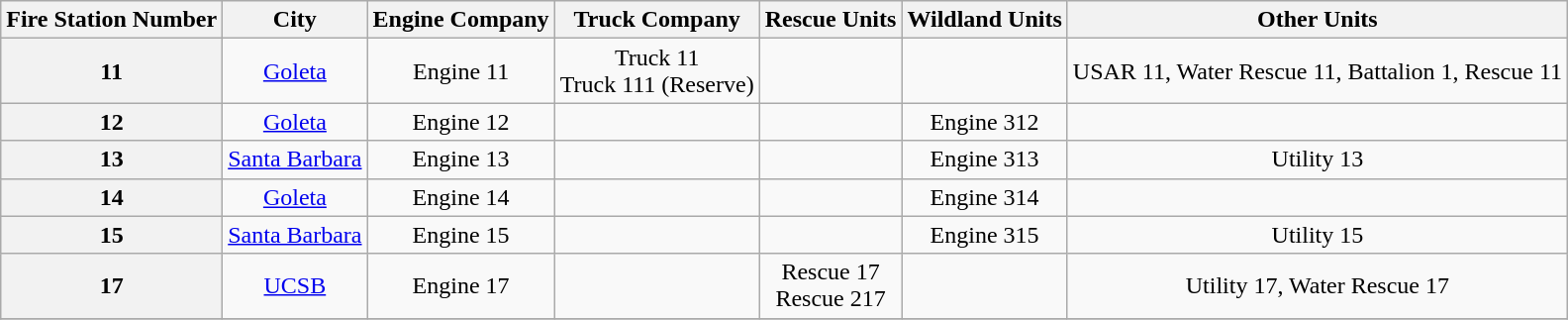<table class=wikitable style="text-align:center;">
<tr>
<th>Fire Station Number</th>
<th>City</th>
<th>Engine Company</th>
<th>Truck Company</th>
<th>Rescue Units</th>
<th>Wildland Units</th>
<th>Other Units</th>
</tr>
<tr>
<th>11</th>
<td><a href='#'>Goleta</a></td>
<td>Engine 11</td>
<td>Truck 11<br>Truck 111 (Reserve)</td>
<td></td>
<td></td>
<td>USAR 11, Water Rescue 11, Battalion 1, Rescue 11</td>
</tr>
<tr>
<th>12</th>
<td><a href='#'>Goleta</a></td>
<td>Engine 12</td>
<td></td>
<td></td>
<td>Engine 312</td>
<td></td>
</tr>
<tr>
<th>13</th>
<td><a href='#'>Santa Barbara</a></td>
<td>Engine 13</td>
<td></td>
<td></td>
<td>Engine 313</td>
<td>Utility 13</td>
</tr>
<tr>
<th>14</th>
<td><a href='#'>Goleta</a></td>
<td>Engine 14</td>
<td></td>
<td></td>
<td>Engine 314</td>
<td></td>
</tr>
<tr>
<th>15</th>
<td><a href='#'>Santa Barbara</a></td>
<td>Engine 15</td>
<td></td>
<td></td>
<td>Engine 315</td>
<td>Utility 15</td>
</tr>
<tr>
<th>17</th>
<td><a href='#'>UCSB</a></td>
<td>Engine 17</td>
<td></td>
<td>Rescue 17<br>Rescue 217</td>
<td></td>
<td>Utility 17, Water Rescue 17</td>
</tr>
<tr>
</tr>
</table>
